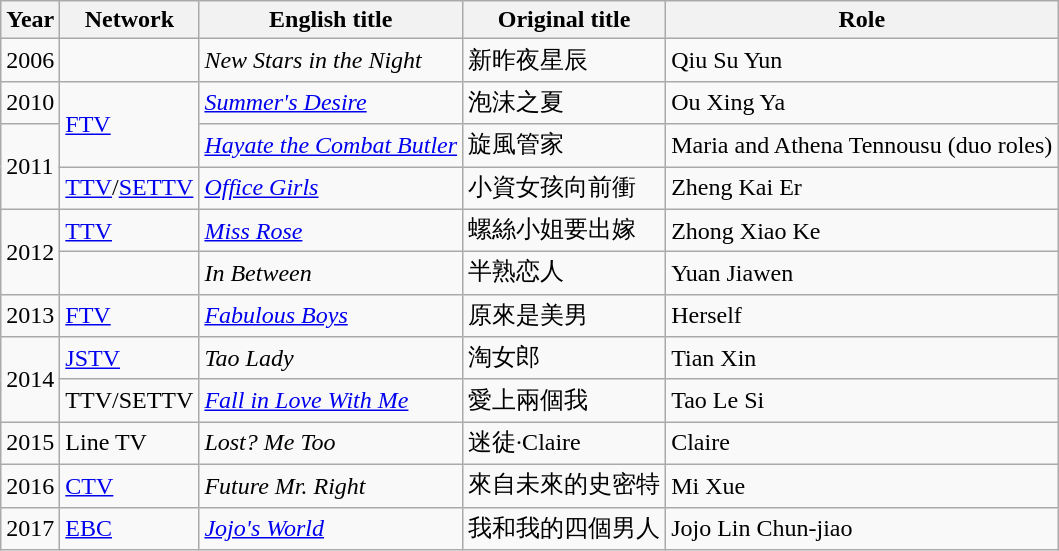<table class="wikitable sortable">
<tr>
<th>Year</th>
<th>Network</th>
<th>English title</th>
<th>Original title</th>
<th>Role</th>
</tr>
<tr>
<td>2006</td>
<td></td>
<td><em>New Stars in the Night</em></td>
<td>新昨夜星辰</td>
<td>Qiu Su Yun</td>
</tr>
<tr>
<td>2010</td>
<td rowspan="2"><a href='#'>FTV</a></td>
<td><em><a href='#'>Summer's Desire</a></em></td>
<td>泡沫之夏</td>
<td>Ou Xing Ya</td>
</tr>
<tr>
<td rowspan=2>2011</td>
<td><em><a href='#'>Hayate the Combat Butler</a> </em></td>
<td>旋風管家</td>
<td>Maria and Athena Tennousu (duo roles)</td>
</tr>
<tr>
<td><a href='#'>TTV</a>/<a href='#'>SETTV</a></td>
<td><em><a href='#'>Office Girls</a></em></td>
<td>小資女孩向前衝</td>
<td>Zheng Kai Er</td>
</tr>
<tr>
<td rowspan="2">2012</td>
<td><a href='#'>TTV</a></td>
<td><em><a href='#'>Miss Rose</a></em></td>
<td>螺絲小姐要出嫁</td>
<td>Zhong Xiao Ke</td>
</tr>
<tr>
<td></td>
<td><em>In Between</em></td>
<td>半熟恋人</td>
<td>Yuan Jiawen</td>
</tr>
<tr>
<td>2013</td>
<td><a href='#'>FTV</a></td>
<td><em><a href='#'>Fabulous Boys</a></em></td>
<td>原來是美男</td>
<td>Herself</td>
</tr>
<tr>
<td rowspan="2">2014</td>
<td><a href='#'>JSTV</a></td>
<td><em>Tao Lady</em></td>
<td>淘女郎</td>
<td>Tian Xin</td>
</tr>
<tr>
<td>TTV/SETTV</td>
<td><em><a href='#'>Fall in Love With Me</a></em></td>
<td>愛上兩個我</td>
<td>Tao Le Si</td>
</tr>
<tr>
<td>2015</td>
<td>Line TV</td>
<td><em>Lost? Me Too</em></td>
<td>迷徒·Claire</td>
<td>Claire</td>
</tr>
<tr>
<td>2016</td>
<td><a href='#'>CTV</a></td>
<td><em>Future Mr. Right</em></td>
<td>來自未來的史密特</td>
<td>Mi Xue</td>
</tr>
<tr>
<td>2017</td>
<td><a href='#'>EBC</a></td>
<td><em><a href='#'>Jojo's World</a></em></td>
<td>我和我的四個男人</td>
<td>Jojo Lin Chun-jiao</td>
</tr>
</table>
